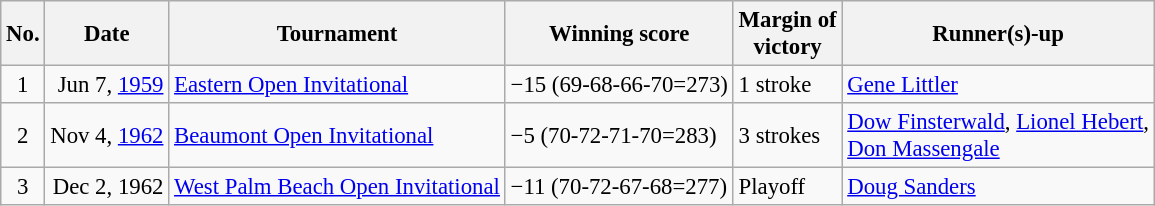<table class="wikitable" style="font-size:95%;">
<tr>
<th>No.</th>
<th>Date</th>
<th>Tournament</th>
<th>Winning score</th>
<th>Margin of<br>victory</th>
<th>Runner(s)-up</th>
</tr>
<tr>
<td align=center>1</td>
<td align=right>Jun 7, <a href='#'>1959</a></td>
<td><a href='#'>Eastern Open Invitational</a></td>
<td>−15 (69-68-66-70=273)</td>
<td>1 stroke</td>
<td> <a href='#'>Gene Littler</a></td>
</tr>
<tr>
<td align=center>2</td>
<td align=right>Nov 4, <a href='#'>1962</a></td>
<td><a href='#'>Beaumont Open Invitational</a></td>
<td>−5 (70-72-71-70=283)</td>
<td>3 strokes</td>
<td> <a href='#'>Dow Finsterwald</a>,  <a href='#'>Lionel Hebert</a>,<br> <a href='#'>Don Massengale</a></td>
</tr>
<tr>
<td align=center>3</td>
<td align=right>Dec 2, 1962</td>
<td><a href='#'>West Palm Beach Open Invitational</a></td>
<td>−11 (70-72-67-68=277)</td>
<td>Playoff</td>
<td> <a href='#'>Doug Sanders</a></td>
</tr>
</table>
